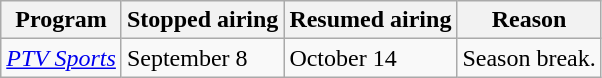<table class="wikitable">
<tr>
<th>Program</th>
<th>Stopped airing</th>
<th>Resumed airing</th>
<th>Reason</th>
</tr>
<tr>
<td><em><a href='#'>PTV Sports</a></em></td>
<td>September 8</td>
<td>October 14</td>
<td>Season break.</td>
</tr>
</table>
